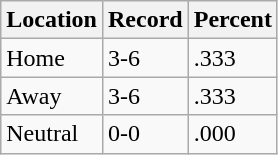<table class="wikitable">
<tr>
<th>Location</th>
<th>Record</th>
<th>Percent</th>
</tr>
<tr>
<td>Home</td>
<td>3-6</td>
<td>.333</td>
</tr>
<tr>
<td>Away</td>
<td>3-6</td>
<td>.333</td>
</tr>
<tr>
<td>Neutral</td>
<td>0-0</td>
<td>.000</td>
</tr>
</table>
